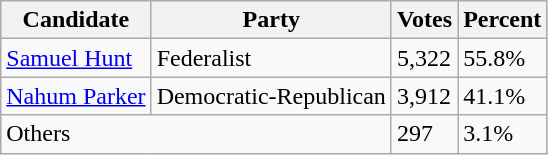<table class=wikitable>
<tr>
<th>Candidate</th>
<th>Party</th>
<th>Votes</th>
<th>Percent</th>
</tr>
<tr>
<td><a href='#'>Samuel Hunt</a></td>
<td>Federalist</td>
<td>5,322</td>
<td>55.8%</td>
</tr>
<tr>
<td><a href='#'>Nahum Parker</a></td>
<td>Democratic-Republican</td>
<td>3,912</td>
<td>41.1%</td>
</tr>
<tr>
<td colspan=2>Others</td>
<td>297</td>
<td>3.1%</td>
</tr>
</table>
